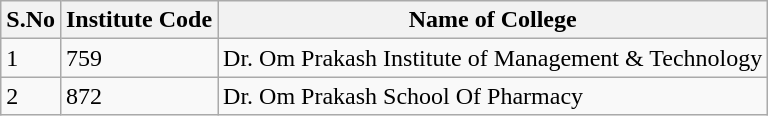<table class="wikitable sortable">
<tr>
<th>S.No</th>
<th>Institute Code</th>
<th>Name of College</th>
</tr>
<tr>
<td>1</td>
<td>759</td>
<td>Dr. Om Prakash Institute of Management & Technology</td>
</tr>
<tr>
<td>2</td>
<td>872</td>
<td>Dr. Om Prakash School Of Pharmacy</td>
</tr>
</table>
